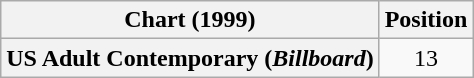<table class="wikitable plainrowheaders" style="text-align:center">
<tr>
<th scope="col">Chart (1999)</th>
<th scope="col">Position</th>
</tr>
<tr>
<th scope="row">US Adult Contemporary (<em>Billboard</em>)</th>
<td>13</td>
</tr>
</table>
